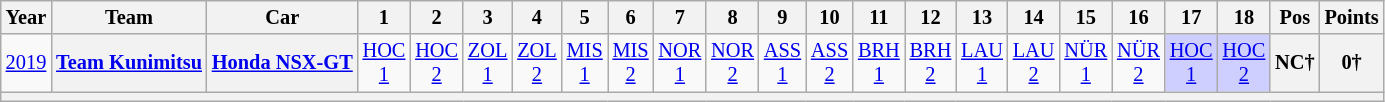<table class="wikitable" style="text-align:center; font-size:85%">
<tr>
<th>Year</th>
<th>Team</th>
<th>Car</th>
<th>1</th>
<th>2</th>
<th>3</th>
<th>4</th>
<th>5</th>
<th>6</th>
<th>7</th>
<th>8</th>
<th>9</th>
<th>10</th>
<th>11</th>
<th>12</th>
<th>13</th>
<th>14</th>
<th>15</th>
<th>16</th>
<th>17</th>
<th>18</th>
<th>Pos</th>
<th>Points</th>
</tr>
<tr>
<td><a href='#'>2019</a></td>
<th nowrap><a href='#'>Team Kunimitsu</a></th>
<th nowrap><a href='#'>Honda NSX-GT</a></th>
<td><a href='#'>HOC<br>1</a></td>
<td><a href='#'>HOC<br>2</a></td>
<td><a href='#'>ZOL<br>1</a></td>
<td><a href='#'>ZOL<br>2</a></td>
<td><a href='#'>MIS<br>1</a></td>
<td><a href='#'>MIS<br>2</a></td>
<td><a href='#'>NOR<br>1</a></td>
<td><a href='#'>NOR<br>2</a></td>
<td><a href='#'>ASS<br>1</a></td>
<td><a href='#'>ASS<br>2</a></td>
<td><a href='#'>BRH<br>1</a></td>
<td><a href='#'>BRH<br>2</a></td>
<td><a href='#'>LAU<br>1</a></td>
<td><a href='#'>LAU<br>2</a></td>
<td><a href='#'>NÜR<br>1</a></td>
<td><a href='#'>NÜR<br>2</a></td>
<td style="background:#CFCFFF;"><a href='#'>HOC<br>1</a><br></td>
<td style="background:#CFCFFF;"><a href='#'>HOC<br>2</a><br></td>
<th>NC†</th>
<th>0†</th>
</tr>
<tr>
<th colspan="23"></th>
</tr>
</table>
